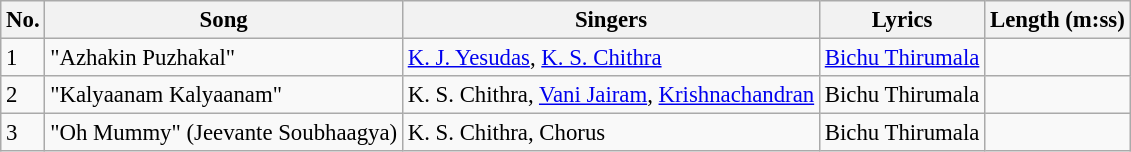<table class="wikitable" style="font-size:95%;">
<tr>
<th>No.</th>
<th>Song</th>
<th>Singers</th>
<th>Lyrics</th>
<th>Length (m:ss)</th>
</tr>
<tr>
<td>1</td>
<td>"Azhakin Puzhakal"</td>
<td><a href='#'>K. J. Yesudas</a>, <a href='#'>K. S. Chithra</a></td>
<td><a href='#'>Bichu Thirumala</a></td>
<td></td>
</tr>
<tr>
<td>2</td>
<td>"Kalyaanam Kalyaanam"</td>
<td>K. S. Chithra, <a href='#'>Vani Jairam</a>, <a href='#'>Krishnachandran</a></td>
<td>Bichu Thirumala</td>
<td></td>
</tr>
<tr>
<td>3</td>
<td>"Oh Mummy" (Jeevante Soubhaagya)</td>
<td>K. S. Chithra, Chorus</td>
<td>Bichu Thirumala</td>
<td></td>
</tr>
</table>
